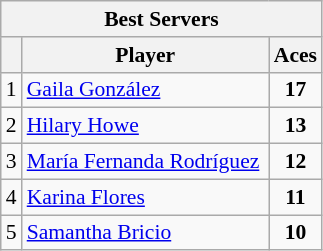<table class="wikitable sortable" style=font-size:90%>
<tr>
<th colspan=3>Best Servers</th>
</tr>
<tr>
<th></th>
<th width=158>Player</th>
<th width=20>Aces</th>
</tr>
<tr>
<td>1</td>
<td> <a href='#'>Gaila González</a></td>
<td align=center><strong>17</strong></td>
</tr>
<tr>
<td>2</td>
<td> <a href='#'>Hilary Howe</a></td>
<td align=center><strong>13</strong></td>
</tr>
<tr>
<td>3</td>
<td> <a href='#'>María Fernanda Rodríguez</a></td>
<td align=center><strong>12</strong></td>
</tr>
<tr>
<td>4</td>
<td> <a href='#'>Karina Flores</a></td>
<td align=center><strong>11</strong></td>
</tr>
<tr>
<td>5</td>
<td> <a href='#'>Samantha Bricio</a></td>
<td align=center><strong>10</strong></td>
</tr>
</table>
